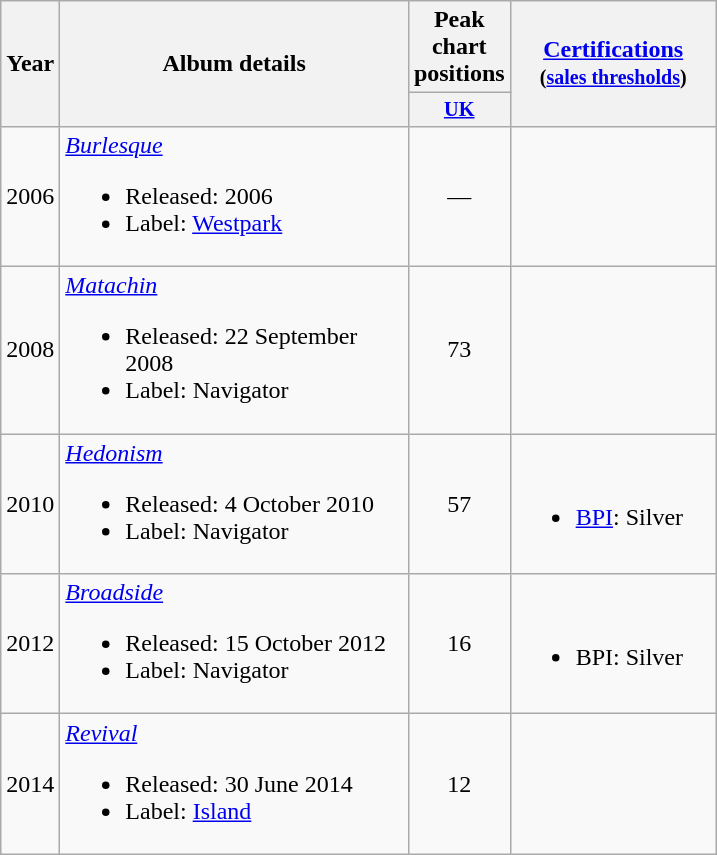<table class="wikitable" style="text-align:left;">
<tr>
<th rowspan="2">Year</th>
<th rowspan="2" style="width:225px;">Album details</th>
<th colspan="1">Peak chart positions</th>
<th width="130" rowspan="2"><a href='#'>Certifications</a><br><small>(<a href='#'>sales thresholds</a>)</small></th>
</tr>
<tr>
<th style="width:4em;font-size:85%"><a href='#'>UK</a><br></th>
</tr>
<tr>
<td>2006</td>
<td><em><a href='#'>Burlesque</a></em><br><ul><li>Released: 2006</li><li>Label: <a href='#'>Westpark</a></li></ul></td>
<td style="text-align:center;">—</td>
<td></td>
</tr>
<tr>
<td>2008</td>
<td><em><a href='#'>Matachin</a></em><br><ul><li>Released: 22 September 2008</li><li>Label: Navigator</li></ul></td>
<td style="text-align:center;">73</td>
<td></td>
</tr>
<tr>
<td>2010</td>
<td><em><a href='#'>Hedonism</a></em><br><ul><li>Released: 4 October 2010</li><li>Label: Navigator</li></ul></td>
<td style="text-align:center;">57</td>
<td><br><ul><li><a href='#'>BPI</a>: Silver</li></ul></td>
</tr>
<tr>
<td>2012</td>
<td><em><a href='#'>Broadside</a></em><br><ul><li>Released: 15 October 2012</li><li>Label: Navigator</li></ul></td>
<td style="text-align:center;">16</td>
<td><br><ul><li>BPI: Silver</li></ul></td>
</tr>
<tr>
<td>2014</td>
<td><em><a href='#'>Revival</a></em><br><ul><li>Released: 30 June 2014</li><li>Label: <a href='#'>Island</a></li></ul></td>
<td style="text-align:center;">12</td>
<td></td>
</tr>
</table>
